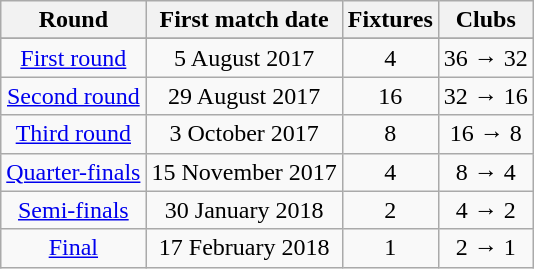<table class="wikitable" style="text-align: center">
<tr>
<th>Round</th>
<th>First match date</th>
<th>Fixtures</th>
<th>Clubs</th>
</tr>
<tr>
</tr>
<tr>
<td><a href='#'>First round</a></td>
<td>5 August 2017</td>
<td>4</td>
<td>36 → 32</td>
</tr>
<tr>
<td><a href='#'>Second round</a></td>
<td>29 August 2017</td>
<td>16</td>
<td>32 → 16</td>
</tr>
<tr>
<td><a href='#'>Third round</a></td>
<td>3 October 2017</td>
<td>8</td>
<td>16 → 8</td>
</tr>
<tr>
<td><a href='#'>Quarter-finals</a></td>
<td>15 November 2017</td>
<td>4</td>
<td>8 → 4</td>
</tr>
<tr>
<td><a href='#'>Semi-finals</a></td>
<td>30 January 2018</td>
<td>2</td>
<td>4 → 2</td>
</tr>
<tr>
<td><a href='#'>Final</a></td>
<td>17 February 2018</td>
<td>1</td>
<td>2 → 1</td>
</tr>
</table>
